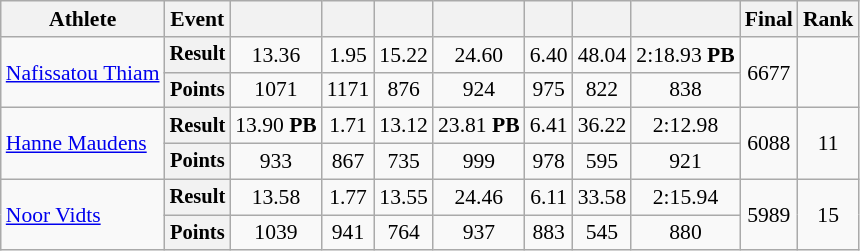<table class=wikitable style=font-size:90%>
<tr>
<th>Athlete</th>
<th>Event</th>
<th></th>
<th></th>
<th></th>
<th></th>
<th></th>
<th></th>
<th></th>
<th>Final</th>
<th>Rank</th>
</tr>
<tr align=center>
<td rowspan=2 align=left><a href='#'>Nafissatou Thiam</a></td>
<th style=font-size:95%>Result</th>
<td>13.36</td>
<td>1.95</td>
<td>15.22</td>
<td>24.60</td>
<td>6.40</td>
<td>48.04</td>
<td>2:18.93 <strong>PB</strong></td>
<td rowspan=2>6677</td>
<td rowspan=2></td>
</tr>
<tr align=center>
<th style=font-size:95%>Points</th>
<td>1071</td>
<td>1171</td>
<td>876</td>
<td>924</td>
<td>975</td>
<td>822</td>
<td>838</td>
</tr>
<tr align=center>
<td rowspan=2 align=left><a href='#'>Hanne Maudens</a></td>
<th style=font-size:95%>Result</th>
<td>13.90 <strong>PB</strong></td>
<td>1.71</td>
<td>13.12</td>
<td>23.81 <strong>PB</strong></td>
<td>6.41</td>
<td>36.22</td>
<td>2:12.98</td>
<td rowspan=2>6088</td>
<td rowspan=2>11</td>
</tr>
<tr align=center>
<th style=font-size:95%>Points</th>
<td>933</td>
<td>867</td>
<td>735</td>
<td>999</td>
<td>978</td>
<td>595</td>
<td>921</td>
</tr>
<tr align=center>
<td rowspan=2 align=left><a href='#'>Noor Vidts</a></td>
<th style=font-size:95%>Result</th>
<td>13.58</td>
<td>1.77</td>
<td>13.55</td>
<td>24.46</td>
<td>6.11</td>
<td>33.58</td>
<td>2:15.94</td>
<td rowspan=2>5989</td>
<td rowspan=2>15</td>
</tr>
<tr align=center>
<th style=font-size:95%>Points</th>
<td>1039</td>
<td>941</td>
<td>764</td>
<td>937</td>
<td>883</td>
<td>545</td>
<td>880</td>
</tr>
</table>
